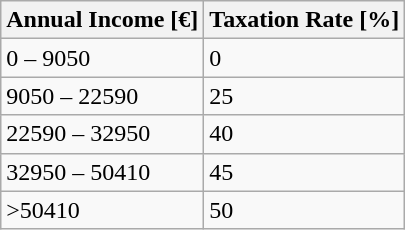<table class="wikitable">
<tr>
<th>Annual Income [€]</th>
<th>Taxation Rate [%]</th>
</tr>
<tr>
<td>0 – 9050</td>
<td>0</td>
</tr>
<tr>
<td>9050 – 22590</td>
<td>25</td>
</tr>
<tr>
<td>22590 – 32950</td>
<td>40</td>
</tr>
<tr>
<td>32950 – 50410</td>
<td>45</td>
</tr>
<tr>
<td>>50410</td>
<td>50</td>
</tr>
</table>
